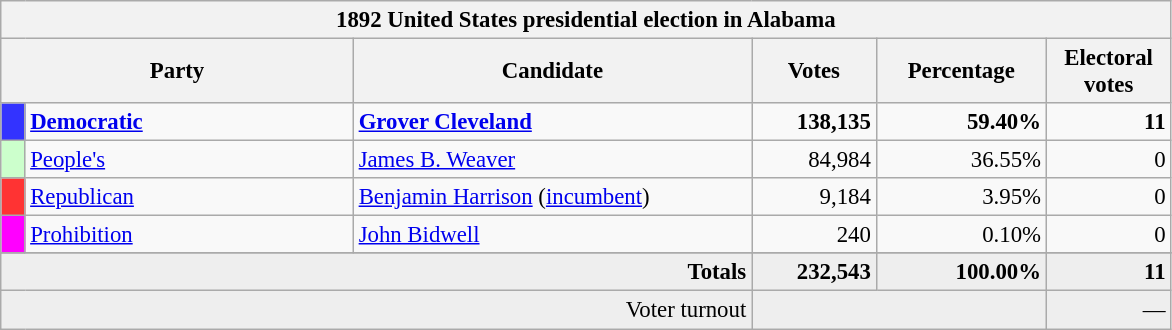<table class="wikitable" style="font-size: 95%;">
<tr>
<th colspan="6">1892 United States presidential election in Alabama</th>
</tr>
<tr>
<th colspan="2" style="width: 15em">Party</th>
<th style="width: 17em">Candidate</th>
<th style="width: 5em">Votes</th>
<th style="width: 7em">Percentage</th>
<th style="width: 5em">Electoral votes</th>
</tr>
<tr>
<th style="background-color:#3333FF; width: 3px"></th>
<td style="width: 130px"><strong><a href='#'>Democratic</a></strong></td>
<td><strong><a href='#'>Grover Cleveland</a></strong></td>
<td align="right"><strong>138,135</strong></td>
<td align="right"><strong>59.40%</strong></td>
<td align="right"><strong>11</strong></td>
</tr>
<tr>
<th style="background-color:#CCFFCC; width: 3px"></th>
<td style="width: 130px"><a href='#'>People's</a></td>
<td><a href='#'>James B. Weaver</a></td>
<td align="right">84,984</td>
<td align="right">36.55%</td>
<td align="right">0</td>
</tr>
<tr>
<th style="background-color:#FF3333; width: 3px"></th>
<td style="width: 130px"><a href='#'>Republican</a></td>
<td><a href='#'>Benjamin Harrison</a> (<a href='#'>incumbent</a>)</td>
<td align="right">9,184</td>
<td align="right">3.95%</td>
<td align="right">0</td>
</tr>
<tr>
<th style="background-color:#FF00FF; width: 3px"></th>
<td style="width: 130px"><a href='#'>Prohibition</a></td>
<td><a href='#'>John Bidwell</a></td>
<td align="right">240</td>
<td align="right">0.10%</td>
<td align="right">0</td>
</tr>
<tr>
</tr>
<tr bgcolor="#EEEEEE">
<td colspan="3" align="right"><strong>Totals</strong></td>
<td align="right"><strong>232,543</strong></td>
<td align="right"><strong>100.00%</strong></td>
<td align="right"><strong>11</strong></td>
</tr>
<tr bgcolor="#EEEEEE">
<td colspan="3" align="right">Voter turnout</td>
<td colspan="2" align="right"></td>
<td align="right">—</td>
</tr>
</table>
